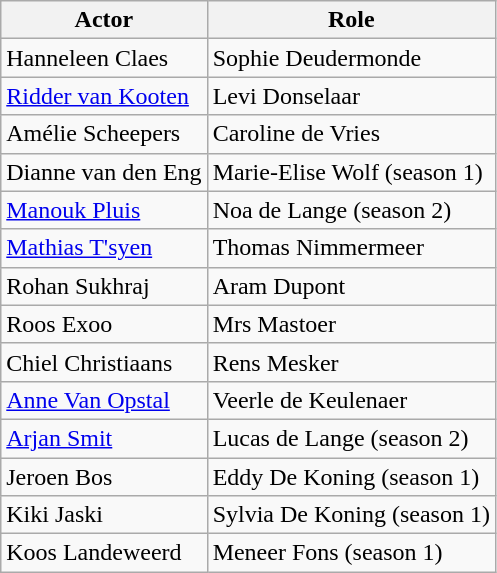<table class="wikitable">
<tr>
<th>Actor</th>
<th>Role</th>
</tr>
<tr>
<td>Hanneleen Claes</td>
<td>Sophie Deudermonde</td>
</tr>
<tr>
<td><a href='#'>Ridder van Kooten</a></td>
<td>Levi Donselaar</td>
</tr>
<tr>
<td>Amélie Scheepers</td>
<td>Caroline de Vries</td>
</tr>
<tr>
<td>Dianne van den Eng</td>
<td>Marie-Elise Wolf (season 1)</td>
</tr>
<tr>
<td><a href='#'>Manouk Pluis</a></td>
<td>Noa de Lange (season 2)</td>
</tr>
<tr>
<td><a href='#'>Mathias T'syen</a></td>
<td>Thomas Nimmermeer</td>
</tr>
<tr>
<td>Rohan Sukhraj</td>
<td>Aram Dupont</td>
</tr>
<tr>
<td>Roos Exoo</td>
<td>Mrs Mastoer</td>
</tr>
<tr>
<td>Chiel Christiaans</td>
<td>Rens Mesker</td>
</tr>
<tr>
<td><a href='#'>Anne Van Opstal</a></td>
<td>Veerle de Keulenaer</td>
</tr>
<tr>
<td><a href='#'>Arjan Smit</a></td>
<td>Lucas de Lange (season 2)</td>
</tr>
<tr>
<td>Jeroen Bos</td>
<td>Eddy De Koning (season 1)</td>
</tr>
<tr>
<td>Kiki Jaski</td>
<td>Sylvia De Koning (season 1)</td>
</tr>
<tr>
<td>Koos Landeweerd</td>
<td>Meneer Fons (season 1)</td>
</tr>
</table>
